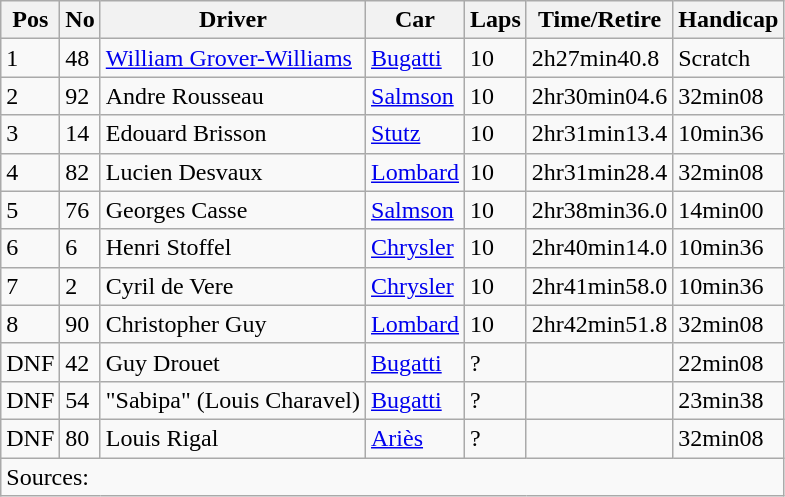<table class="wikitable">
<tr>
<th>Pos</th>
<th>No</th>
<th>Driver</th>
<th>Car</th>
<th>Laps</th>
<th>Time/Retire</th>
<th>Handicap</th>
</tr>
<tr>
<td>1</td>
<td>48</td>
<td> <a href='#'>William Grover-Williams</a></td>
<td><a href='#'>Bugatti</a></td>
<td>10</td>
<td>2h27min40.8</td>
<td>Scratch</td>
</tr>
<tr>
<td>2</td>
<td>92</td>
<td> Andre Rousseau</td>
<td><a href='#'>Salmson</a></td>
<td>10</td>
<td>2hr30min04.6</td>
<td>32min08</td>
</tr>
<tr>
<td>3</td>
<td>14</td>
<td> Edouard Brisson</td>
<td><a href='#'>Stutz</a></td>
<td>10</td>
<td>2hr31min13.4</td>
<td>10min36</td>
</tr>
<tr>
<td>4</td>
<td>82</td>
<td> Lucien Desvaux</td>
<td><a href='#'>Lombard</a></td>
<td>10</td>
<td>2hr31min28.4</td>
<td>32min08</td>
</tr>
<tr>
<td>5</td>
<td>76</td>
<td> Georges Casse</td>
<td><a href='#'>Salmson</a></td>
<td>10</td>
<td>2hr38min36.0</td>
<td>14min00</td>
</tr>
<tr>
<td>6</td>
<td>6</td>
<td> Henri Stoffel</td>
<td><a href='#'>Chrysler</a></td>
<td>10</td>
<td>2hr40min14.0</td>
<td>10min36</td>
</tr>
<tr>
<td>7</td>
<td>2</td>
<td> Cyril de Vere</td>
<td><a href='#'>Chrysler</a></td>
<td>10</td>
<td>2hr41min58.0</td>
<td>10min36</td>
</tr>
<tr>
<td>8</td>
<td>90</td>
<td> Christopher Guy</td>
<td><a href='#'>Lombard</a></td>
<td>10</td>
<td>2hr42min51.8</td>
<td>32min08</td>
</tr>
<tr>
<td>DNF</td>
<td>42</td>
<td> Guy Drouet</td>
<td><a href='#'>Bugatti</a></td>
<td>?</td>
<td></td>
<td>22min08</td>
</tr>
<tr>
<td>DNF</td>
<td>54</td>
<td> "Sabipa" (Louis Charavel)</td>
<td><a href='#'>Bugatti</a></td>
<td>?</td>
<td></td>
<td>23min38</td>
</tr>
<tr>
<td>DNF</td>
<td>80</td>
<td> Louis Rigal</td>
<td><a href='#'>Ariès</a></td>
<td>?</td>
<td></td>
<td>32min08</td>
</tr>
<tr>
<td colspan=7>Sources:</td>
</tr>
</table>
